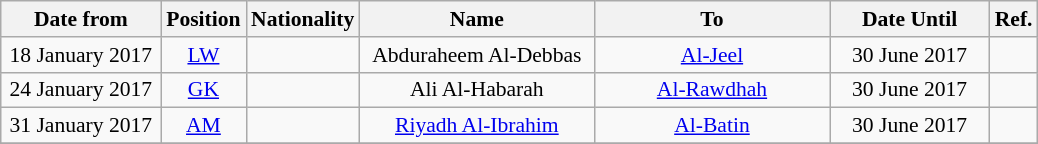<table class="wikitable"  style="text-align:center; font-size:90%; ">
<tr>
<th style="background:FFFFFF; color:#000000; width:100px;">Date from</th>
<th style="background:FFFFFF; color:#000000; width:50px;">Position</th>
<th style="background:FFFFFF; color:#000000; width:50px;">Nationality</th>
<th style="background:FFFFFF; color:#000000; width:150px;">Name</th>
<th style="background:FFFFFF; color:#000000; width:150px;">To</th>
<th style="background:FFFFFF; color:#000000; width:100px;">Date Until</th>
<th style="background:FFFFFF; color:#000000; width:25px;">Ref.</th>
</tr>
<tr>
<td>18 January 2017</td>
<td><a href='#'>LW</a></td>
<td></td>
<td>Abduraheem Al-Debbas</td>
<td><a href='#'>Al-Jeel</a></td>
<td>30 June 2017</td>
<td></td>
</tr>
<tr>
<td>24 January 2017</td>
<td><a href='#'>GK</a></td>
<td></td>
<td>Ali Al-Habarah</td>
<td><a href='#'>Al-Rawdhah</a></td>
<td>30 June 2017</td>
<td></td>
</tr>
<tr>
<td>31 January 2017</td>
<td><a href='#'>AM</a></td>
<td></td>
<td><a href='#'>Riyadh Al-Ibrahim</a></td>
<td><a href='#'>Al-Batin</a></td>
<td>30 June 2017</td>
<td></td>
</tr>
<tr>
</tr>
</table>
